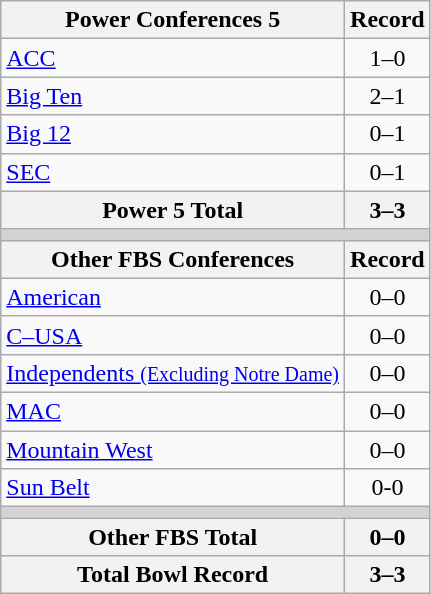<table class="wikitable">
<tr>
<th>Power Conferences 5</th>
<th>Record</th>
</tr>
<tr>
<td><a href='#'>ACC</a></td>
<td align=center>1–0</td>
</tr>
<tr>
<td><a href='#'>Big Ten</a></td>
<td align=center>2–1</td>
</tr>
<tr>
<td><a href='#'>Big 12</a></td>
<td align=center>0–1</td>
</tr>
<tr>
<td><a href='#'>SEC</a></td>
<td align=center>0–1</td>
</tr>
<tr>
<th>Power 5 Total</th>
<th>3–3</th>
</tr>
<tr>
<th colspan="2" style="background:lightgrey;"></th>
</tr>
<tr>
<th>Other FBS Conferences</th>
<th>Record</th>
</tr>
<tr>
<td><a href='#'>American</a></td>
<td align=center>0–0</td>
</tr>
<tr>
<td><a href='#'>C–USA</a></td>
<td align=center>0–0</td>
</tr>
<tr>
<td><a href='#'>Independents <small>(Excluding Notre Dame)</small></a></td>
<td align=center>0–0</td>
</tr>
<tr>
<td><a href='#'>MAC</a></td>
<td align=center>0–0</td>
</tr>
<tr>
<td><a href='#'>Mountain West</a></td>
<td align=center>0–0</td>
</tr>
<tr>
<td><a href='#'>Sun Belt</a></td>
<td align=center>0-0</td>
</tr>
<tr>
<th colspan="2" style="background:lightgrey;"></th>
</tr>
<tr>
<th>Other FBS Total</th>
<th>0–0</th>
</tr>
<tr>
<th>Total Bowl Record</th>
<th>3–3</th>
</tr>
</table>
